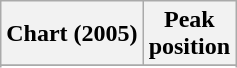<table class="wikitable sortable plainrowheaders" style="text-align:center">
<tr>
<th>Chart (2005)</th>
<th>Peak<br>position</th>
</tr>
<tr>
</tr>
<tr>
</tr>
<tr>
</tr>
<tr>
</tr>
<tr>
</tr>
<tr>
</tr>
<tr>
</tr>
<tr>
</tr>
<tr>
</tr>
<tr>
</tr>
<tr>
</tr>
<tr>
</tr>
<tr>
</tr>
<tr>
</tr>
<tr>
</tr>
<tr>
</tr>
<tr>
</tr>
<tr>
</tr>
<tr>
</tr>
<tr>
</tr>
<tr>
</tr>
</table>
